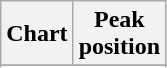<table class="wikitable sortable plainrowheaders" style="text-align:center;" border="1">
<tr>
<th scope="col">Chart</th>
<th scope="col">Peak<br>position</th>
</tr>
<tr>
</tr>
<tr>
</tr>
</table>
